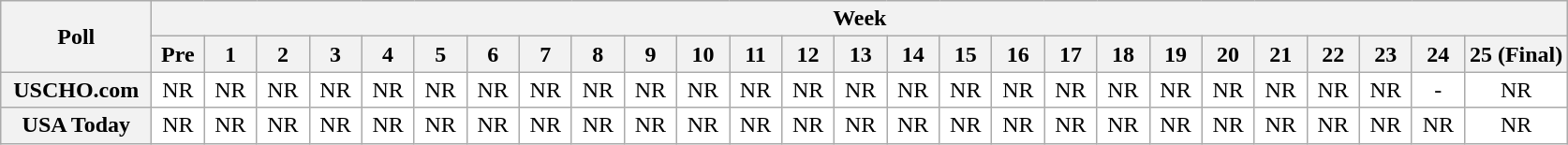<table class="wikitable" style="white-space:nowrap;">
<tr>
<th scope="col" width="100" rowspan="2">Poll</th>
<th colspan="26">Week</th>
</tr>
<tr>
<th scope="col" width="30">Pre</th>
<th scope="col" width="30">1</th>
<th scope="col" width="30">2</th>
<th scope="col" width="30">3</th>
<th scope="col" width="30">4</th>
<th scope="col" width="30">5</th>
<th scope="col" width="30">6</th>
<th scope="col" width="30">7</th>
<th scope="col" width="30">8</th>
<th scope="col" width="30">9</th>
<th scope="col" width="30">10</th>
<th scope="col" width="30">11</th>
<th scope="col" width="30">12</th>
<th scope="col" width="30">13</th>
<th scope="col" width="30">14</th>
<th scope="col" width="30">15</th>
<th scope="col" width="30">16</th>
<th scope="col" width="30">17</th>
<th scope="col" width="30">18</th>
<th scope="col" width="30">19</th>
<th scope="col" width="30">20</th>
<th scope="col" width="30">21</th>
<th scope="col" width="30">22</th>
<th scope="col" width="30">23</th>
<th scope="col" width="30">24</th>
<th scope="col" width="30">25 (Final)</th>
</tr>
<tr style="text-align:center;">
<th>USCHO.com</th>
<td bgcolor=FFFFFF>NR</td>
<td bgcolor=FFFFFF>NR</td>
<td bgcolor=FFFFFF>NR</td>
<td bgcolor=FFFFFF>NR</td>
<td bgcolor=FFFFFF>NR</td>
<td bgcolor=FFFFFF>NR</td>
<td bgcolor=FFFFFF>NR</td>
<td bgcolor=FFFFFF>NR</td>
<td bgcolor=FFFFFF>NR</td>
<td bgcolor=FFFFFF>NR</td>
<td bgcolor=FFFFFF>NR</td>
<td bgcolor=FFFFFF>NR</td>
<td bgcolor=FFFFFF>NR</td>
<td bgcolor=FFFFFF>NR</td>
<td bgcolor=FFFFFF>NR</td>
<td bgcolor=FFFFFF>NR</td>
<td bgcolor=FFFFFF>NR</td>
<td bgcolor=FFFFFF>NR</td>
<td bgcolor=FFFFFF>NR</td>
<td bgcolor=FFFFFF>NR</td>
<td bgcolor=FFFFFF>NR</td>
<td bgcolor=FFFFFF>NR</td>
<td bgcolor=FFFFFF>NR</td>
<td bgcolor=FFFFFF>NR</td>
<td bgcolor=FFFFFF>-</td>
<td bgcolor=FFFFFF>NR</td>
</tr>
<tr style="text-align:center;">
<th>USA Today</th>
<td bgcolor=FFFFFF>NR</td>
<td bgcolor=FFFFFF>NR</td>
<td bgcolor=FFFFFF>NR</td>
<td bgcolor=FFFFFF>NR</td>
<td bgcolor=FFFFFF>NR</td>
<td bgcolor=FFFFFF>NR</td>
<td bgcolor=FFFFFF>NR</td>
<td bgcolor=FFFFFF>NR</td>
<td bgcolor=FFFFFF>NR</td>
<td bgcolor=FFFFFF>NR</td>
<td bgcolor=FFFFFF>NR</td>
<td bgcolor=FFFFFF>NR</td>
<td bgcolor=FFFFFF>NR</td>
<td bgcolor=FFFFFF>NR</td>
<td bgcolor=FFFFFF>NR</td>
<td bgcolor=FFFFFF>NR</td>
<td bgcolor=FFFFFF>NR</td>
<td bgcolor=FFFFFF>NR</td>
<td bgcolor=FFFFFF>NR</td>
<td bgcolor=FFFFFF>NR</td>
<td bgcolor=FFFFFF>NR</td>
<td bgcolor=FFFFFF>NR</td>
<td bgcolor=FFFFFF>NR</td>
<td bgcolor=FFFFFF>NR</td>
<td bgcolor=FFFFFF>NR</td>
<td bgcolor=FFFFFF>NR</td>
</tr>
</table>
